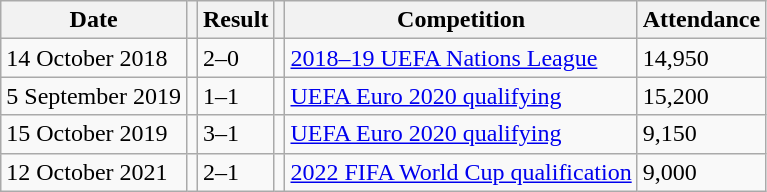<table class="wikitable">
<tr>
<th>Date</th>
<th></th>
<th>Result</th>
<th></th>
<th>Competition</th>
<th>Attendance</th>
</tr>
<tr>
<td>14 October 2018</td>
<td></td>
<td>2–0</td>
<td></td>
<td><a href='#'>2018–19 UEFA Nations League</a></td>
<td>14,950</td>
</tr>
<tr>
<td>5 September 2019</td>
<td></td>
<td>1–1</td>
<td></td>
<td><a href='#'>UEFA Euro 2020 qualifying</a></td>
<td>15,200</td>
</tr>
<tr>
<td>15 October 2019</td>
<td></td>
<td>3–1</td>
<td></td>
<td><a href='#'>UEFA Euro 2020 qualifying</a></td>
<td>9,150</td>
</tr>
<tr>
<td>12 October 2021</td>
<td></td>
<td>2–1</td>
<td></td>
<td><a href='#'>2022 FIFA World Cup qualification</a></td>
<td>9,000</td>
</tr>
</table>
